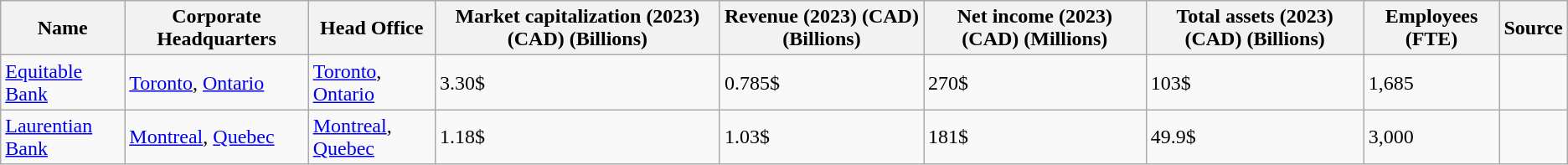<table class="wikitable">
<tr>
<th>Name</th>
<th>Corporate Headquarters</th>
<th>Head Office</th>
<th>Market capitalization (2023) (CAD) (Billions)</th>
<th>Revenue (2023) (CAD) (Billions)</th>
<th>Net income (2023) (CAD) (Millions)</th>
<th>Total assets (2023) (CAD) (Billions)</th>
<th>Employees (FTE)</th>
<th>Source</th>
</tr>
<tr>
<td><a href='#'>Equitable Bank</a></td>
<td><a href='#'>Toronto</a>, <a href='#'>Ontario</a></td>
<td><a href='#'>Toronto</a>, <a href='#'>Ontario</a></td>
<td>3.30$</td>
<td>0.785$</td>
<td>270$</td>
<td>103$</td>
<td>1,685</td>
<td></td>
</tr>
<tr>
<td><a href='#'>Laurentian Bank</a></td>
<td><a href='#'>Montreal</a>, <a href='#'>Quebec</a></td>
<td><a href='#'>Montreal</a>, <a href='#'>Quebec</a></td>
<td>1.18$</td>
<td>1.03$</td>
<td>181$</td>
<td>49.9$</td>
<td>3,000</td>
<td></td>
</tr>
</table>
